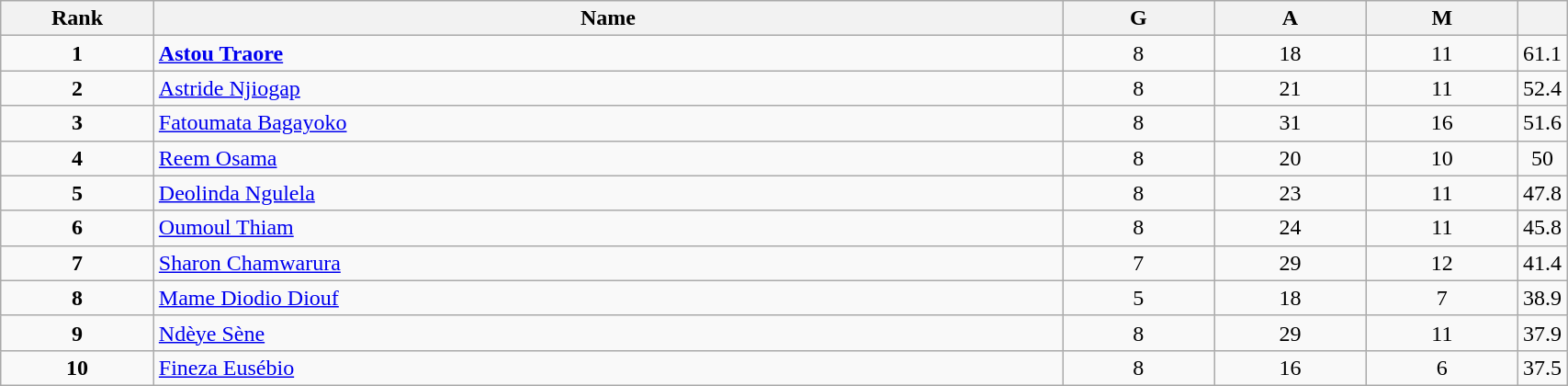<table class="wikitable" style="width:90%;">
<tr>
<th style="width:10%;">Rank</th>
<th style="width:60%;">Name</th>
<th style="width:10%;">G</th>
<th style="width:10%;">A</th>
<th style="width:10%;">M</th>
<th style="width:10%;"></th>
</tr>
<tr align=center>
<td><strong>1</strong></td>
<td align=left> <strong><a href='#'>Astou Traore</a></strong></td>
<td>8</td>
<td>18</td>
<td>11</td>
<td>61.1</td>
</tr>
<tr align=center>
<td><strong>2</strong></td>
<td align=left> <a href='#'>Astride Njiogap</a></td>
<td>8</td>
<td>21</td>
<td>11</td>
<td>52.4</td>
</tr>
<tr align=center>
<td><strong>3</strong></td>
<td align=left> <a href='#'>Fatoumata Bagayoko</a></td>
<td>8</td>
<td>31</td>
<td>16</td>
<td>51.6</td>
</tr>
<tr align=center>
<td><strong>4</strong></td>
<td align=left> <a href='#'>Reem Osama</a></td>
<td>8</td>
<td>20</td>
<td>10</td>
<td>50</td>
</tr>
<tr align=center>
<td><strong>5</strong></td>
<td align=left> <a href='#'>Deolinda Ngulela</a></td>
<td>8</td>
<td>23</td>
<td>11</td>
<td>47.8</td>
</tr>
<tr align=center>
<td><strong>6</strong></td>
<td align=left> <a href='#'>Oumoul Thiam</a></td>
<td>8</td>
<td>24</td>
<td>11</td>
<td>45.8</td>
</tr>
<tr align=center>
<td><strong>7</strong></td>
<td align=left> <a href='#'>Sharon Chamwarura</a></td>
<td>7</td>
<td>29</td>
<td>12</td>
<td>41.4</td>
</tr>
<tr align=center>
<td><strong>8</strong></td>
<td align=left> <a href='#'>Mame Diodio Diouf</a></td>
<td>5</td>
<td>18</td>
<td>7</td>
<td>38.9</td>
</tr>
<tr align=center>
<td><strong>9</strong></td>
<td align=left> <a href='#'>Ndèye Sène</a></td>
<td>8</td>
<td>29</td>
<td>11</td>
<td>37.9</td>
</tr>
<tr align=center>
<td><strong>10</strong></td>
<td align=left> <a href='#'>Fineza Eusébio</a></td>
<td>8</td>
<td>16</td>
<td>6</td>
<td>37.5</td>
</tr>
</table>
